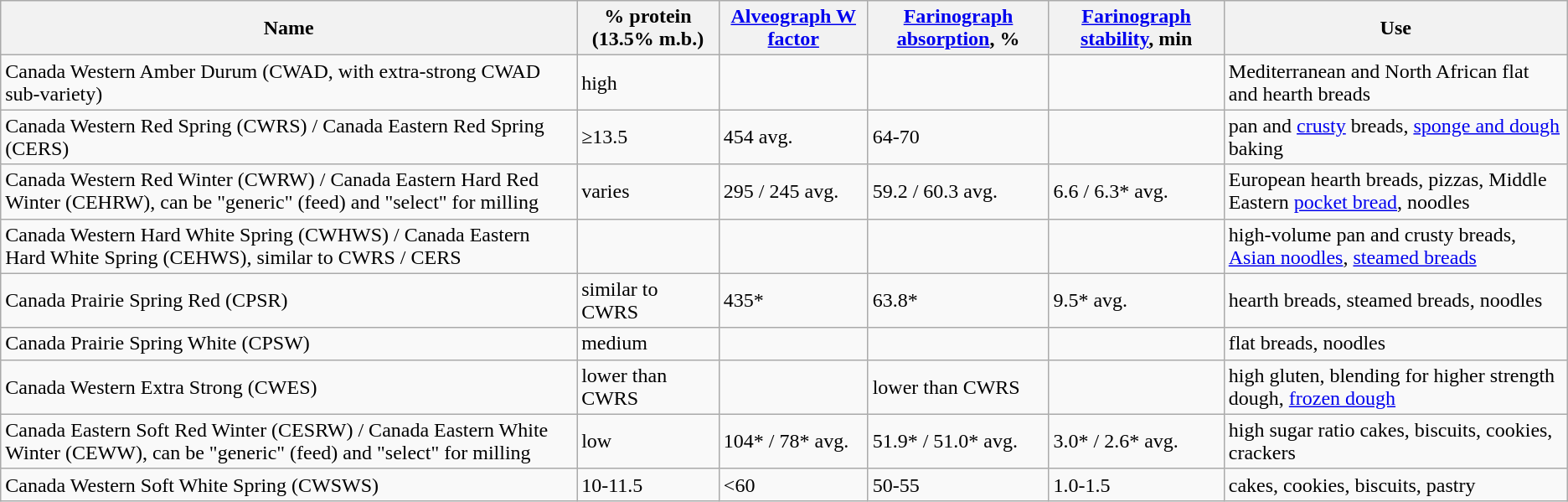<table class="wikitable">
<tr>
<th>Name</th>
<th>% protein (13.5% m.b.)</th>
<th><a href='#'>Alveograph W factor</a></th>
<th><a href='#'>Farinograph absorption</a>, %</th>
<th><a href='#'>Farinograph stability</a>, min</th>
<th>Use</th>
</tr>
<tr>
<td>Canada Western Amber Durum (CWAD, with extra-strong CWAD sub-variety)</td>
<td>high</td>
<td></td>
<td></td>
<td></td>
<td>Mediterranean and North African flat and hearth breads</td>
</tr>
<tr>
<td>Canada Western Red Spring (CWRS) / Canada Eastern Red Spring (CERS)</td>
<td>≥13.5</td>
<td>454 avg.</td>
<td>64-70</td>
<td></td>
<td>pan and <a href='#'>crusty</a> breads, <a href='#'>sponge and dough</a> baking</td>
</tr>
<tr>
<td>Canada Western Red Winter (CWRW) / Canada Eastern Hard Red Winter (CEHRW), can be "generic" (feed) and "select" for milling</td>
<td>varies</td>
<td>295 / 245 avg.</td>
<td>59.2 / 60.3  avg.</td>
<td>6.6 / 6.3* avg.</td>
<td>European hearth breads, pizzas, Middle Eastern <a href='#'>pocket bread</a>, noodles</td>
</tr>
<tr>
<td>Canada Western Hard White Spring (CWHWS) / Canada Eastern Hard White Spring (CEHWS), similar to CWRS / CERS</td>
<td></td>
<td></td>
<td></td>
<td></td>
<td>high-volume pan and crusty breads, <a href='#'>Asian noodles</a>, <a href='#'>steamed breads</a></td>
</tr>
<tr>
<td>Canada Prairie Spring Red (CPSR)</td>
<td>similar to CWRS</td>
<td>435*</td>
<td>63.8*</td>
<td>9.5* avg.</td>
<td>hearth breads, steamed breads, noodles</td>
</tr>
<tr>
<td>Canada Prairie Spring White (CPSW)</td>
<td>medium</td>
<td></td>
<td></td>
<td></td>
<td>flat breads, noodles</td>
</tr>
<tr>
<td>Canada Western Extra Strong (CWES)</td>
<td>lower than CWRS</td>
<td></td>
<td>lower than CWRS</td>
<td></td>
<td>high gluten, blending for higher strength dough, <a href='#'>frozen dough</a></td>
</tr>
<tr>
<td>Canada Eastern Soft Red Winter (CESRW) / Canada Eastern White Winter (CEWW), can be "generic" (feed) and "select" for milling</td>
<td>low</td>
<td>104* / 78* avg.</td>
<td>51.9* / 51.0*  avg.</td>
<td>3.0* / 2.6* avg.</td>
<td>high sugar ratio cakes, biscuits, cookies, crackers</td>
</tr>
<tr>
<td>Canada Western Soft White Spring (CWSWS)</td>
<td>10-11.5</td>
<td><60</td>
<td>50-55</td>
<td>1.0-1.5</td>
<td>cakes, cookies, biscuits, pastry</td>
</tr>
</table>
